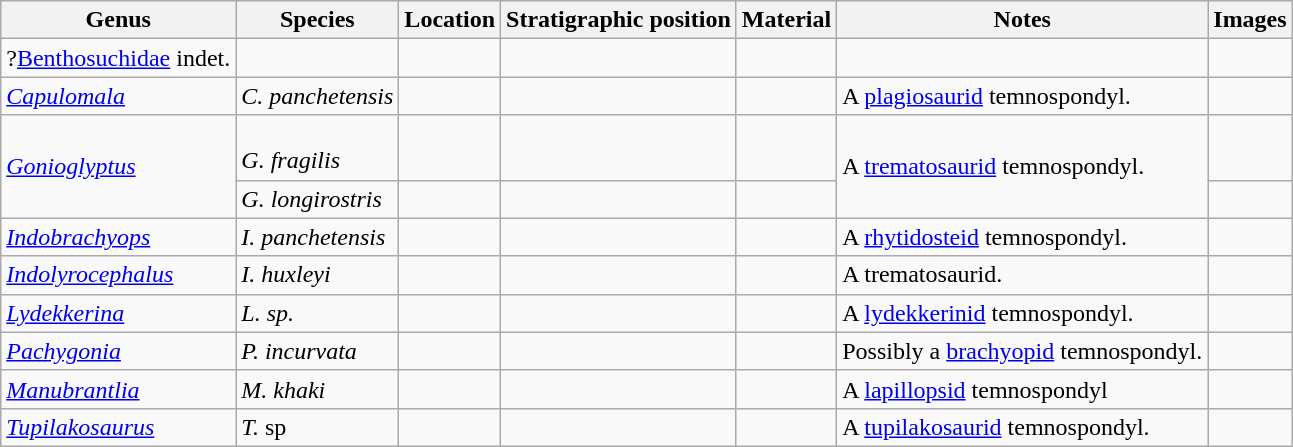<table class="wikitable" align="center">
<tr>
<th>Genus</th>
<th>Species</th>
<th>Location</th>
<th>Stratigraphic position</th>
<th>Material</th>
<th>Notes</th>
<th>Images</th>
</tr>
<tr>
<td>?<a href='#'>Benthosuchidae</a> indet.</td>
<td></td>
<td></td>
<td></td>
<td></td>
<td></td>
<td></td>
</tr>
<tr>
<td><em><a href='#'>Capulomala</a></em></td>
<td><em>C. panchetensis</em></td>
<td></td>
<td></td>
<td></td>
<td>A <a href='#'>plagiosaurid</a> temnospondyl.</td>
<td></td>
</tr>
<tr>
<td rowspan="2"><em><a href='#'>Gonioglyptus</a></em></td>
<td><br><em>G. fragilis</em></td>
<td></td>
<td></td>
<td></td>
<td rowspan="2">A <a href='#'>trematosaurid</a> temnospondyl.</td>
<td></td>
</tr>
<tr>
<td><em>G. longirostris</em></td>
<td></td>
<td></td>
<td></td>
<td></td>
</tr>
<tr>
<td><em><a href='#'>Indobrachyops</a></em></td>
<td><em>I. panchetensis</em></td>
<td></td>
<td></td>
<td></td>
<td>A <a href='#'>rhytidosteid</a> temnospondyl.</td>
<td></td>
</tr>
<tr>
<td><em><a href='#'>Indolyrocephalus</a></em></td>
<td><em>I. huxleyi</em></td>
<td></td>
<td></td>
<td></td>
<td>A trematosaurid.</td>
<td></td>
</tr>
<tr>
<td><em><a href='#'>Lydekkerina</a></em></td>
<td><em>L. sp.</em></td>
<td></td>
<td></td>
<td></td>
<td>A <a href='#'>lydekkerinid</a> temnospondyl.</td>
<td></td>
</tr>
<tr>
<td><em><a href='#'>Pachygonia</a></em></td>
<td><em>P. incurvata</em></td>
<td></td>
<td></td>
<td></td>
<td>Possibly a <a href='#'>brachyopid</a> temnospondyl.</td>
<td></td>
</tr>
<tr>
<td><em><a href='#'>Manubrantlia</a></em></td>
<td><em>M. khaki</em></td>
<td></td>
<td></td>
<td></td>
<td>A <a href='#'>lapillopsid</a> temnospondyl</td>
<td></td>
</tr>
<tr>
<td><em><a href='#'>Tupilakosaurus</a></em></td>
<td><em>T.</em> sp</td>
<td></td>
<td></td>
<td></td>
<td>A <a href='#'>tupilakosaurid</a> temnospondyl.</td>
<td></td>
</tr>
</table>
